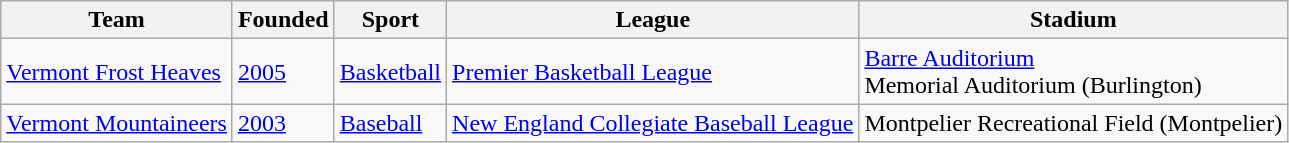<table class="wikitable">
<tr>
<th>Team</th>
<th>Founded</th>
<th>Sport</th>
<th>League</th>
<th>Stadium</th>
</tr>
<tr>
<td><a href='#'>Vermont Frost Heaves</a></td>
<td><a href='#'>2005</a></td>
<td><a href='#'>Basketball</a></td>
<td><a href='#'>Premier Basketball League</a></td>
<td><a href='#'>Barre Auditorium</a><br>Memorial Auditorium (Burlington)</td>
</tr>
<tr>
<td><a href='#'>Vermont Mountaineers</a></td>
<td><a href='#'>2003</a></td>
<td><a href='#'>Baseball</a></td>
<td><a href='#'>New England Collegiate Baseball League</a></td>
<td>Montpelier Recreational Field (Montpelier)</td>
</tr>
</table>
